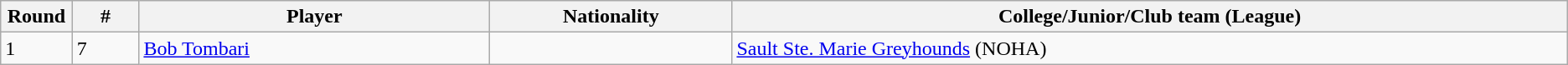<table class="wikitable">
<tr align="center">
<th bgcolor="#DDDDFF" width="4.0%">Round</th>
<th bgcolor="#DDDDFF" width="4.0%">#</th>
<th bgcolor="#DDDDFF" width="21.0%">Player</th>
<th bgcolor="#DDDDFF" width="14.5%">Nationality</th>
<th bgcolor="#DDDDFF" width="50.0%">College/Junior/Club team (League)</th>
</tr>
<tr>
<td>1</td>
<td>7</td>
<td><a href='#'>Bob Tombari</a></td>
<td></td>
<td><a href='#'>Sault Ste. Marie Greyhounds</a> (NOHA)</td>
</tr>
</table>
